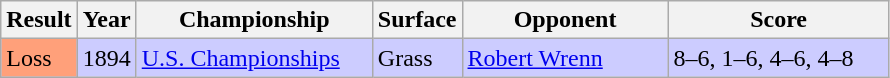<table class="sortable wikitable">
<tr>
<th style="width:40px">Result</th>
<th style="width:30px">Year</th>
<th style="width:150px">Championship</th>
<th style="width:50px">Surface</th>
<th style="width:130px">Opponent</th>
<th style="width:140px" class="unsortable">Score</th>
</tr>
<tr style="background:#ccccff;">
<td style="background:#ffa07a;">Loss</td>
<td>1894</td>
<td><a href='#'>U.S. Championships</a></td>
<td>Grass</td>
<td> <a href='#'>Robert Wrenn</a></td>
<td>8–6, 1–6, 4–6, 4–8</td>
</tr>
</table>
